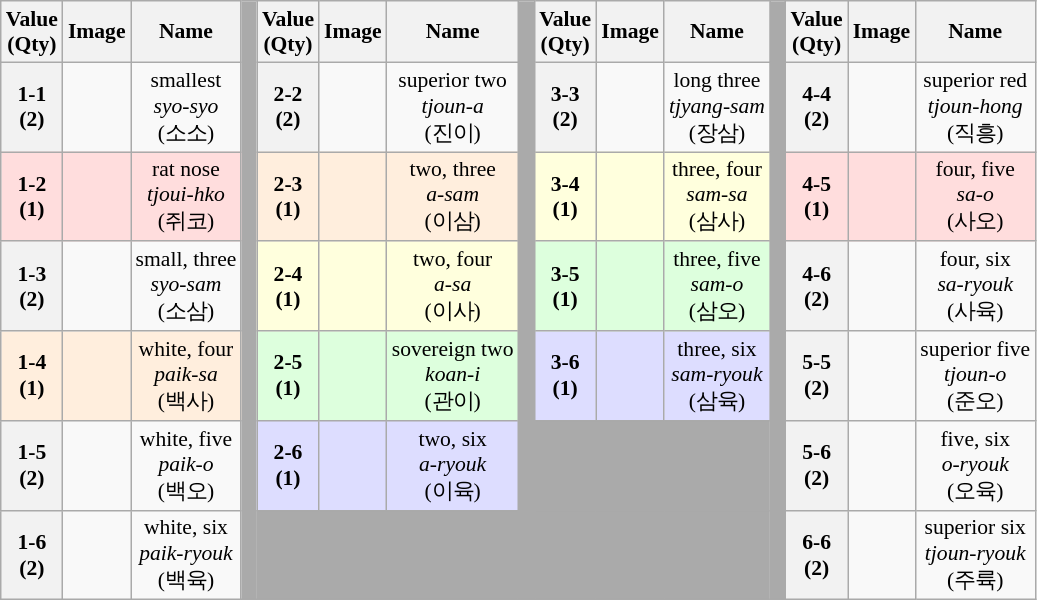<table class="wikitable" style="font-size:90%;text-align:center;">
<tr>
<th>Value<br>(Qty)</th>
<th>Image</th>
<th>Name</th>
<td rowspan=7 style="background:#aaa;"> </td>
<th>Value<br>(Qty)</th>
<th>Image</th>
<th>Name</th>
<td rowspan=7 style="background:#aaa;"> </td>
<th>Value<br>(Qty)</th>
<th>Image</th>
<th>Name</th>
<td rowspan=7 style="background:#aaa;"> </td>
<th>Value<br>(Qty)</th>
<th>Image</th>
<th>Name</th>
</tr>
<tr>
<th>1-1<br>(2)</th>
<td></td>
<td>smallest<br><em>syo-syo</em><br>(소소)</td>
<th>2-2<br>(2)</th>
<td></td>
<td>superior two<br><em>tjoun-a</em><br>(진이)</td>
<th>3-3<br>(2)</th>
<td></td>
<td>long three<br><em>tjyang-sam</em><br>(장삼)</td>
<th>4-4<br>(2)</th>
<td></td>
<td>superior red<br><em>tjoun-hong</em><br>(직흥)</td>
</tr>
<tr>
<th style="background:#fdd;">1-2<br>(1)</th>
<td style="background:#fdd;"></td>
<td style="background:#fdd;">rat nose<br><em>tjoui-hko</em><br>(쥐코)</td>
<th style="background:#fed;">2-3<br>(1)</th>
<td style="background:#fed;"></td>
<td style="background:#fed;">two, three<br><em>a-sam</em><br>(이삼)</td>
<th style="background:#ffd;">3-4<br>(1)</th>
<td style="background:#ffd;"></td>
<td style="background:#ffd;">three, four<br><em>sam-sa</em><br>(삼사)</td>
<th style="background:#fdd;">4-5<br>(1)</th>
<td style="background:#fdd;"></td>
<td style="background:#fdd;">four, five<br><em>sa-o</em><br>(사오)</td>
</tr>
<tr>
<th>1-3<br>(2)</th>
<td></td>
<td>small, three<br><em>syo-sam</em><br>(소삼)</td>
<th style="background:#ffd;">2-4<br>(1)</th>
<td style="background:#ffd;"></td>
<td style="background:#ffd;">two, four<br><em>a-sa</em><br>(이사)</td>
<th style="background:#dfd;">3-5<br>(1)</th>
<td style="background:#dfd;"></td>
<td style="background:#dfd;">three, five<br><em>sam-o</em><br>(삼오)</td>
<th>4-6<br>(2)</th>
<td></td>
<td>four, six<br><em>sa-ryouk</em><br>(사육)</td>
</tr>
<tr>
<th style="background:#fed;">1-4<br>(1)</th>
<td style="background:#fed;"></td>
<td style="background:#fed;">white, four<br><em>paik-sa</em><br>(백사)</td>
<th style="background:#dfd;">2-5<br>(1)</th>
<td style="background:#dfd;"></td>
<td style="background:#dfd;">sovereign two<br><em>koan-i</em><br>(관이)</td>
<th style="background:#ddf;">3-6<br>(1)</th>
<td style="background:#ddf;"></td>
<td style="background:#ddf;">three, six<br><em>sam-ryouk</em><br>(삼육)</td>
<th>5-5<br>(2)</th>
<td></td>
<td>superior five<br><em>tjoun-o</em><br>(준오)</td>
</tr>
<tr>
<th>1-5<br>(2)</th>
<td></td>
<td>white, five<br><em>paik-o</em><br>(백오)</td>
<th style="background:#ddf;">2-6<br>(1)</th>
<td style="background:#ddf;"></td>
<td style="background:#ddf;">two, six<br><em>a-ryouk</em><br>(이육)</td>
<td colspan=3 style="background:#aaa;"> </td>
<th>5-6<br>(2)</th>
<td></td>
<td>five, six<br><em>o-ryouk</em><br>(오육)</td>
</tr>
<tr>
<th>1-6<br>(2)</th>
<td></td>
<td>white, six<br><em>paik-ryouk</em><br>(백육)</td>
<td colspan=3 style="background:#aaa;"> </td>
<td colspan=3 style="background:#aaa;"> </td>
<th>6-6<br>(2)</th>
<td></td>
<td>superior six<br><em>tjoun-ryouk</em><br>(주륙)</td>
</tr>
</table>
